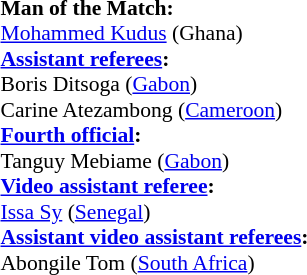<table style="width:100%; font-size:90%;">
<tr>
<td><br><strong>Man of the Match:</strong>
<br> <a href='#'>Mohammed Kudus</a> (Ghana)<br><strong><a href='#'>Assistant referees</a>:</strong>
<br>Boris Ditsoga (<a href='#'>Gabon</a>)
<br>Carine Atezambong (<a href='#'>Cameroon</a>)
<br><strong><a href='#'>Fourth official</a>:</strong>
<br>Tanguy Mebiame (<a href='#'>Gabon</a>)
<br><strong><a href='#'>Video assistant referee</a>:</strong>
<br><a href='#'>Issa Sy</a> (<a href='#'>Senegal</a>)
<br><strong><a href='#'>Assistant video assistant referees</a>:</strong>
<br>Abongile Tom (<a href='#'>South Africa</a>)</td>
</tr>
</table>
